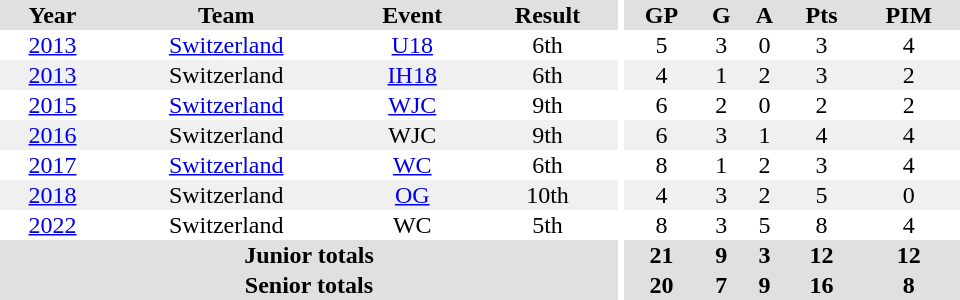<table border="0" cellpadding="1" cellspacing="0" ID="Table3" style="text-align:center; width:40em;">
<tr bgcolor="#e0e0e0">
<th>Year</th>
<th>Team</th>
<th>Event</th>
<th>Result</th>
<th rowspan="99" bgcolor="#ffffff"></th>
<th>GP</th>
<th>G</th>
<th>A</th>
<th>Pts</th>
<th>PIM</th>
</tr>
<tr>
<td><a href='#'>2013</a></td>
<td><a href='#'>Switzerland</a></td>
<td><a href='#'>U18</a></td>
<td>6th</td>
<td>5</td>
<td>3</td>
<td>0</td>
<td>3</td>
<td>4</td>
</tr>
<tr bgcolor="#f0f0f0">
<td><a href='#'>2013</a></td>
<td>Switzerland</td>
<td><a href='#'>IH18</a></td>
<td>6th</td>
<td>4</td>
<td>1</td>
<td>2</td>
<td>3</td>
<td>2</td>
</tr>
<tr>
<td><a href='#'>2015</a></td>
<td><a href='#'>Switzerland</a></td>
<td><a href='#'>WJC</a></td>
<td>9th</td>
<td>6</td>
<td>2</td>
<td>0</td>
<td>2</td>
<td>2</td>
</tr>
<tr bgcolor="#f0f0f0">
<td><a href='#'>2016</a></td>
<td>Switzerland</td>
<td>WJC</td>
<td>9th</td>
<td>6</td>
<td>3</td>
<td>1</td>
<td>4</td>
<td>4</td>
</tr>
<tr>
<td><a href='#'>2017</a></td>
<td><a href='#'>Switzerland</a></td>
<td><a href='#'>WC</a></td>
<td>6th</td>
<td>8</td>
<td>1</td>
<td>2</td>
<td>3</td>
<td>4</td>
</tr>
<tr bgcolor="#f0f0f0">
<td><a href='#'>2018</a></td>
<td>Switzerland</td>
<td><a href='#'>OG</a></td>
<td>10th</td>
<td>4</td>
<td>3</td>
<td>2</td>
<td>5</td>
<td>0</td>
</tr>
<tr>
<td><a href='#'>2022</a></td>
<td>Switzerland</td>
<td>WC</td>
<td>5th</td>
<td>8</td>
<td>3</td>
<td>5</td>
<td>8</td>
<td>4</td>
</tr>
<tr bgcolor="#e0e0e0">
<th colspan="4">Junior totals</th>
<th>21</th>
<th>9</th>
<th>3</th>
<th>12</th>
<th>12</th>
</tr>
<tr bgcolor="#e0e0e0">
<th colspan="4">Senior totals</th>
<th>20</th>
<th>7</th>
<th>9</th>
<th>16</th>
<th>8</th>
</tr>
</table>
